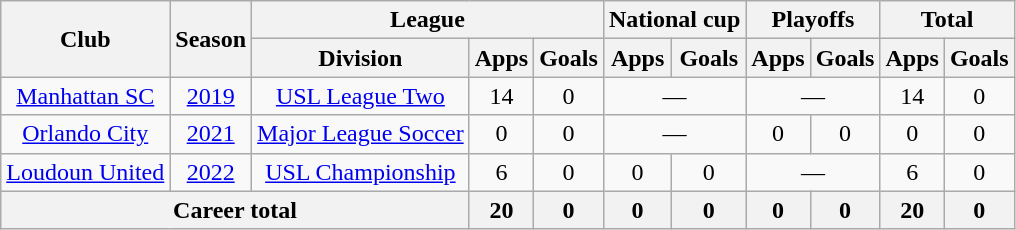<table class="wikitable" style="text-align:center;">
<tr>
<th rowspan="2">Club</th>
<th rowspan="2">Season</th>
<th colspan="3">League</th>
<th colspan="2">National cup</th>
<th colspan="2">Playoffs</th>
<th colspan="2">Total</th>
</tr>
<tr>
<th>Division</th>
<th>Apps</th>
<th>Goals</th>
<th>Apps</th>
<th>Goals</th>
<th>Apps</th>
<th>Goals</th>
<th>Apps</th>
<th>Goals</th>
</tr>
<tr>
<td><a href='#'>Manhattan SC</a></td>
<td><a href='#'>2019</a></td>
<td><a href='#'>USL League Two</a></td>
<td>14</td>
<td>0</td>
<td colspan="2">—</td>
<td colspan="2">—</td>
<td>14</td>
<td>0</td>
</tr>
<tr>
<td><a href='#'>Orlando City</a></td>
<td><a href='#'>2021</a></td>
<td><a href='#'>Major League Soccer</a></td>
<td>0</td>
<td>0</td>
<td colspan="2">—</td>
<td>0</td>
<td>0</td>
<td>0</td>
<td>0</td>
</tr>
<tr>
<td><a href='#'>Loudoun United</a></td>
<td><a href='#'>2022</a></td>
<td><a href='#'>USL Championship</a></td>
<td>6</td>
<td>0</td>
<td>0</td>
<td>0</td>
<td colspan="2">—</td>
<td>6</td>
<td>0</td>
</tr>
<tr>
<th colspan="3">Career total</th>
<th>20</th>
<th>0</th>
<th>0</th>
<th>0</th>
<th>0</th>
<th>0</th>
<th>20</th>
<th>0</th>
</tr>
</table>
